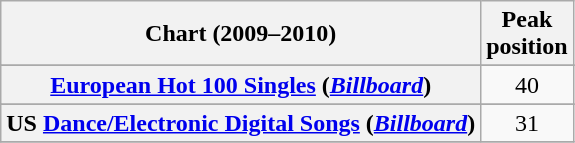<table class="wikitable sortable plainrowheaders">
<tr>
<th>Chart (2009–2010)</th>
<th>Peak<br>position</th>
</tr>
<tr>
</tr>
<tr>
</tr>
<tr>
</tr>
<tr>
</tr>
<tr>
</tr>
<tr>
</tr>
<tr>
</tr>
<tr>
<th scope="row"><a href='#'>European Hot 100 Singles</a> (<em><a href='#'>Billboard</a></em>)</th>
<td align="center">40</td>
</tr>
<tr>
</tr>
<tr>
</tr>
<tr>
</tr>
<tr>
</tr>
<tr>
</tr>
<tr>
</tr>
<tr>
</tr>
<tr>
</tr>
<tr>
<th scope="row">US <a href='#'>Dance/Electronic Digital Songs</a> (<em><a href='#'>Billboard</a></em>)</th>
<td align="center">31</td>
</tr>
<tr>
</tr>
</table>
